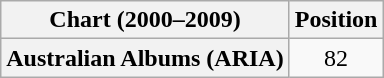<table class="wikitable plainrowheaders">
<tr>
<th scope="col">Chart (2000–2009)</th>
<th scope="col">Position</th>
</tr>
<tr>
<th scope="row">Australian Albums (ARIA)</th>
<td align="center">82</td>
</tr>
</table>
